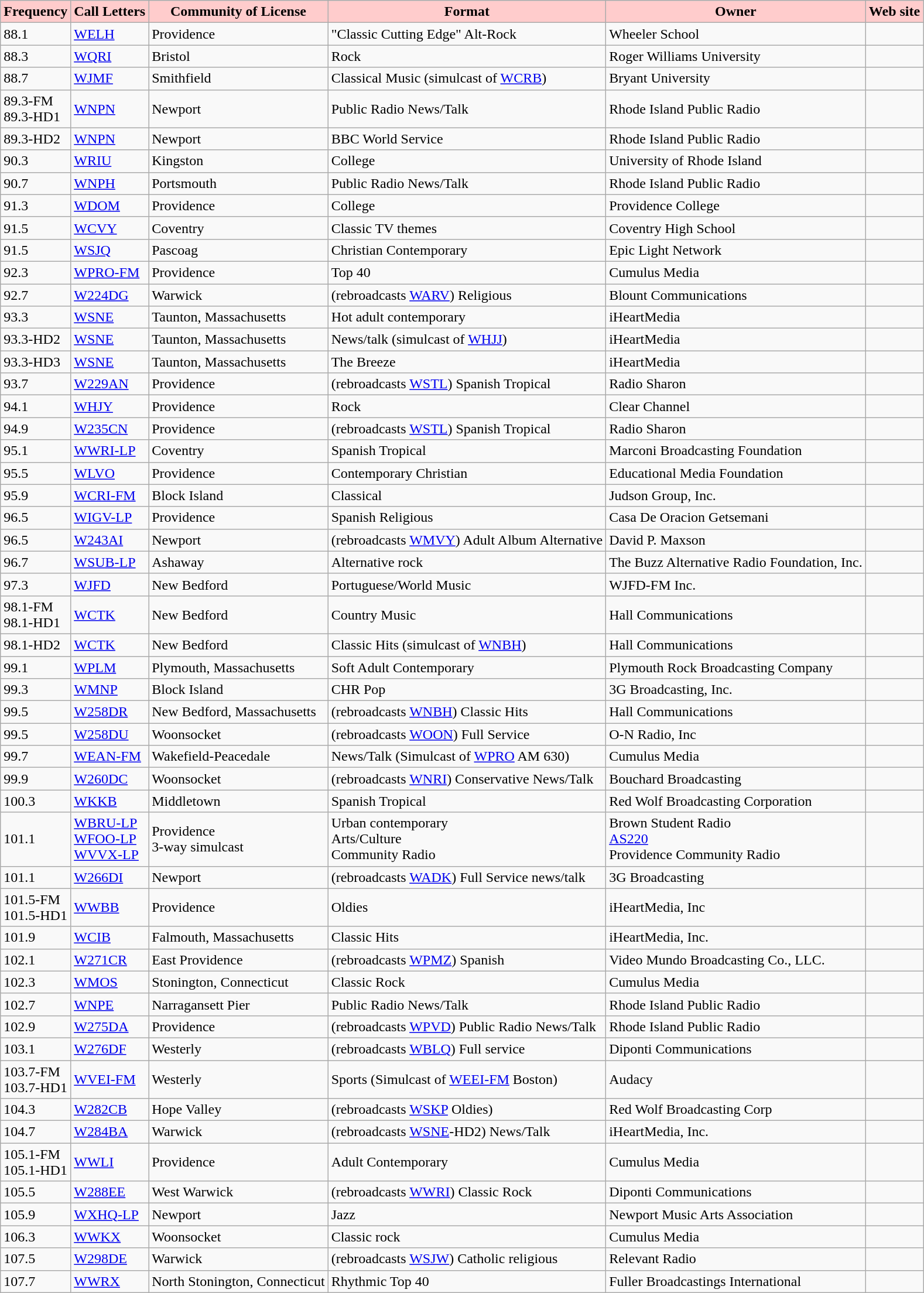<table class="wikitable">
<tr>
<th style="background:#fcc;">Frequency</th>
<th style="background:#fcc;">Call Letters</th>
<th style="background:#fcc;">Community of License</th>
<th style="background:#fcc;">Format</th>
<th style="background:#fcc;">Owner</th>
<th style="background:#fcc;">Web site</th>
</tr>
<tr>
<td>88.1</td>
<td><a href='#'>WELH</a></td>
<td>Providence</td>
<td>"Classic Cutting Edge" Alt-Rock</td>
<td>Wheeler School</td>
<td></td>
</tr>
<tr>
<td>88.3</td>
<td><a href='#'>WQRI</a></td>
<td>Bristol</td>
<td>Rock</td>
<td>Roger Williams University</td>
<td></td>
</tr>
<tr>
<td>88.7</td>
<td><a href='#'>WJMF</a></td>
<td>Smithfield</td>
<td>Classical Music (simulcast of <a href='#'>WCRB</a>)</td>
<td>Bryant University</td>
<td></td>
</tr>
<tr>
<td>89.3-FM<br>89.3-HD1</td>
<td><a href='#'>WNPN</a></td>
<td>Newport</td>
<td>Public Radio News/Talk</td>
<td>Rhode Island Public Radio</td>
<td></td>
</tr>
<tr>
<td>89.3-HD2</td>
<td><a href='#'>WNPN</a></td>
<td>Newport</td>
<td>BBC World Service</td>
<td>Rhode Island Public Radio</td>
<td></td>
</tr>
<tr>
<td>90.3</td>
<td><a href='#'>WRIU</a></td>
<td>Kingston</td>
<td>College</td>
<td>University of Rhode Island</td>
<td></td>
</tr>
<tr>
<td>90.7</td>
<td><a href='#'>WNPH</a></td>
<td>Portsmouth</td>
<td>Public Radio News/Talk</td>
<td>Rhode Island Public Radio</td>
<td></td>
</tr>
<tr>
<td>91.3</td>
<td><a href='#'>WDOM</a></td>
<td>Providence</td>
<td>College</td>
<td>Providence College</td>
<td></td>
</tr>
<tr>
<td>91.5</td>
<td><a href='#'>WCVY</a></td>
<td>Coventry</td>
<td>Classic TV themes</td>
<td>Coventry High School</td>
<td></td>
</tr>
<tr>
<td>91.5</td>
<td><a href='#'>WSJQ</a></td>
<td>Pascoag</td>
<td>Christian Contemporary</td>
<td>Epic Light Network</td>
<td></td>
</tr>
<tr>
<td>92.3</td>
<td><a href='#'>WPRO-FM</a></td>
<td>Providence</td>
<td>Top 40</td>
<td>Cumulus Media</td>
<td></td>
</tr>
<tr>
<td>92.7</td>
<td><a href='#'>W224DG</a></td>
<td>Warwick</td>
<td>(rebroadcasts <a href='#'>WARV</a>) Religious</td>
<td>Blount Communications</td>
<td></td>
</tr>
<tr>
<td>93.3</td>
<td><a href='#'>WSNE</a></td>
<td>Taunton, Massachusetts</td>
<td>Hot adult contemporary</td>
<td>iHeartMedia</td>
<td></td>
</tr>
<tr>
<td>93.3-HD2</td>
<td><a href='#'>WSNE</a></td>
<td>Taunton, Massachusetts</td>
<td>News/talk (simulcast of <a href='#'>WHJJ</a>)</td>
<td>iHeartMedia</td>
<td></td>
</tr>
<tr>
<td>93.3-HD3</td>
<td><a href='#'>WSNE</a></td>
<td>Taunton, Massachusetts</td>
<td>The Breeze</td>
<td>iHeartMedia</td>
<td></td>
</tr>
<tr>
<td>93.7</td>
<td><a href='#'>W229AN</a></td>
<td>Providence</td>
<td>(rebroadcasts <a href='#'>WSTL</a>) Spanish Tropical</td>
<td>Radio Sharon</td>
<td></td>
</tr>
<tr>
<td>94.1</td>
<td><a href='#'>WHJY</a></td>
<td>Providence</td>
<td>Rock</td>
<td>Clear Channel</td>
<td></td>
</tr>
<tr>
<td>94.9</td>
<td><a href='#'>W235CN</a></td>
<td>Providence</td>
<td>(rebroadcasts <a href='#'>WSTL</a>) Spanish Tropical</td>
<td>Radio Sharon</td>
<td></td>
</tr>
<tr>
<td>95.1</td>
<td><a href='#'>WWRI-LP</a></td>
<td>Coventry</td>
<td>Spanish Tropical</td>
<td>Marconi Broadcasting Foundation</td>
<td></td>
</tr>
<tr>
<td>95.5</td>
<td><a href='#'>WLVO</a></td>
<td>Providence</td>
<td>Contemporary Christian</td>
<td>Educational Media Foundation</td>
<td></td>
</tr>
<tr>
<td>95.9</td>
<td><a href='#'>WCRI-FM</a></td>
<td>Block Island</td>
<td>Classical</td>
<td>Judson Group, Inc.</td>
<td></td>
</tr>
<tr>
<td>96.5</td>
<td><a href='#'>WIGV-LP</a></td>
<td>Providence</td>
<td>Spanish Religious</td>
<td>Casa De Oracion Getsemani</td>
<td></td>
</tr>
<tr>
<td>96.5</td>
<td><a href='#'>W243AI</a></td>
<td>Newport</td>
<td>(rebroadcasts <a href='#'>WMVY</a>) Adult Album Alternative</td>
<td>David P. Maxson</td>
<td></td>
</tr>
<tr>
<td>96.7</td>
<td><a href='#'>WSUB-LP</a></td>
<td>Ashaway</td>
<td>Alternative rock</td>
<td>The Buzz Alternative Radio Foundation, Inc.</td>
<td></td>
</tr>
<tr>
<td>97.3</td>
<td><a href='#'>WJFD</a></td>
<td>New Bedford</td>
<td>Portuguese/World Music</td>
<td>WJFD-FM Inc.</td>
<td></td>
</tr>
<tr>
<td>98.1-FM<br>98.1-HD1</td>
<td><a href='#'>WCTK</a></td>
<td>New Bedford</td>
<td>Country Music</td>
<td>Hall Communications</td>
<td></td>
</tr>
<tr>
<td>98.1-HD2</td>
<td><a href='#'>WCTK</a></td>
<td>New Bedford</td>
<td>Classic Hits (simulcast of <a href='#'>WNBH</a>)</td>
<td>Hall Communications</td>
<td></td>
</tr>
<tr>
<td>99.1</td>
<td><a href='#'>WPLM</a></td>
<td>Plymouth, Massachusetts</td>
<td>Soft Adult Contemporary</td>
<td>Plymouth Rock Broadcasting Company</td>
<td></td>
</tr>
<tr>
<td>99.3</td>
<td><a href='#'>WMNP</a></td>
<td>Block Island</td>
<td>CHR Pop</td>
<td>3G Broadcasting, Inc.</td>
<td></td>
</tr>
<tr>
<td>99.5</td>
<td><a href='#'>W258DR</a></td>
<td>New Bedford, Massachusetts</td>
<td>(rebroadcasts <a href='#'>WNBH</a>) Classic Hits</td>
<td>Hall Communications</td>
<td></td>
</tr>
<tr>
<td>99.5</td>
<td><a href='#'>W258DU</a></td>
<td>Woonsocket</td>
<td>(rebroadcasts <a href='#'>WOON</a>) Full Service</td>
<td>O-N Radio, Inc</td>
<td></td>
</tr>
<tr>
<td>99.7</td>
<td><a href='#'>WEAN-FM</a></td>
<td>Wakefield-Peacedale</td>
<td>News/Talk (Simulcast of <a href='#'>WPRO</a> AM 630)</td>
<td>Cumulus Media</td>
<td></td>
</tr>
<tr>
<td>99.9</td>
<td><a href='#'>W260DC</a></td>
<td>Woonsocket</td>
<td>(rebroadcasts <a href='#'>WNRI</a>) Conservative News/Talk</td>
<td>Bouchard Broadcasting</td>
<td></td>
</tr>
<tr>
<td>100.3</td>
<td><a href='#'>WKKB</a></td>
<td>Middletown</td>
<td>Spanish Tropical</td>
<td>Red Wolf Broadcasting Corporation</td>
<td></td>
</tr>
<tr>
<td>101.1</td>
<td><a href='#'>WBRU-LP</a><br><a href='#'>WFOO-LP</a><br><a href='#'>WVVX-LP</a></td>
<td>Providence<br>3-way simulcast</td>
<td>Urban contemporary<br>Arts/Culture<br>Community Radio</td>
<td>Brown Student Radio<br><a href='#'>AS220</a><br>Providence Community Radio</td>
<td><br><br></td>
</tr>
<tr>
<td>101.1</td>
<td><a href='#'>W266DI</a></td>
<td>Newport</td>
<td>(rebroadcasts <a href='#'>WADK</a>) Full Service news/talk</td>
<td>3G Broadcasting</td>
<td></td>
</tr>
<tr>
<td>101.5-FM<br>101.5-HD1</td>
<td><a href='#'>WWBB</a></td>
<td>Providence</td>
<td>Oldies</td>
<td>iHeartMedia, Inc</td>
<td></td>
</tr>
<tr>
<td>101.9</td>
<td><a href='#'>WCIB</a></td>
<td>Falmouth, Massachusetts</td>
<td>Classic Hits</td>
<td>iHeartMedia, Inc.</td>
<td></td>
</tr>
<tr>
<td>102.1</td>
<td><a href='#'>W271CR</a></td>
<td>East Providence</td>
<td>(rebroadcasts <a href='#'>WPMZ</a>) Spanish</td>
<td>Video Mundo Broadcasting Co., LLC.</td>
<td></td>
</tr>
<tr>
<td>102.3</td>
<td><a href='#'>WMOS</a></td>
<td>Stonington, Connecticut</td>
<td>Classic Rock</td>
<td>Cumulus Media</td>
<td></td>
</tr>
<tr>
<td>102.7</td>
<td><a href='#'>WNPE</a></td>
<td>Narragansett Pier</td>
<td>Public Radio News/Talk</td>
<td>Rhode Island Public Radio</td>
<td></td>
</tr>
<tr>
<td>102.9</td>
<td><a href='#'>W275DA</a></td>
<td>Providence</td>
<td>(rebroadcasts <a href='#'>WPVD</a>) Public Radio News/Talk</td>
<td>Rhode Island Public Radio</td>
<td></td>
</tr>
<tr>
<td>103.1</td>
<td><a href='#'>W276DF</a></td>
<td>Westerly</td>
<td>(rebroadcasts <a href='#'>WBLQ</a>) Full service</td>
<td>Diponti Communications</td>
<td></td>
</tr>
<tr>
<td>103.7-FM<br>103.7-HD1</td>
<td><a href='#'>WVEI-FM</a></td>
<td>Westerly</td>
<td>Sports (Simulcast of <a href='#'>WEEI-FM</a> Boston)</td>
<td>Audacy</td>
<td></td>
</tr>
<tr>
<td>104.3</td>
<td><a href='#'>W282CB</a></td>
<td>Hope Valley</td>
<td>(rebroadcasts <a href='#'>WSKP</a> Oldies)</td>
<td>Red Wolf Broadcasting Corp</td>
<td></td>
</tr>
<tr>
<td>104.7</td>
<td><a href='#'>W284BA</a></td>
<td>Warwick</td>
<td>(rebroadcasts <a href='#'>WSNE</a>-HD2) News/Talk</td>
<td>iHeartMedia, Inc.</td>
<td></td>
</tr>
<tr>
<td>105.1-FM<br>105.1-HD1</td>
<td><a href='#'>WWLI</a></td>
<td>Providence</td>
<td>Adult Contemporary</td>
<td>Cumulus Media</td>
<td></td>
</tr>
<tr>
<td>105.5</td>
<td><a href='#'>W288EE</a></td>
<td>West Warwick</td>
<td>(rebroadcasts <a href='#'>WWRI</a>) Classic Rock</td>
<td>Diponti Communications</td>
<td></td>
</tr>
<tr>
<td>105.9</td>
<td><a href='#'>WXHQ-LP</a></td>
<td>Newport</td>
<td>Jazz</td>
<td>Newport Music Arts Association</td>
<td></td>
</tr>
<tr>
<td>106.3</td>
<td><a href='#'>WWKX</a></td>
<td>Woonsocket</td>
<td>Classic rock</td>
<td>Cumulus Media</td>
<td></td>
</tr>
<tr>
<td>107.5</td>
<td><a href='#'>W298DE</a></td>
<td>Warwick</td>
<td>(rebroadcasts <a href='#'>WSJW</a>) Catholic religious</td>
<td>Relevant Radio</td>
<td></td>
</tr>
<tr>
<td>107.7</td>
<td><a href='#'>WWRX</a></td>
<td>North Stonington, Connecticut</td>
<td>Rhythmic Top 40</td>
<td>Fuller Broadcastings International</td>
<td></td>
</tr>
</table>
